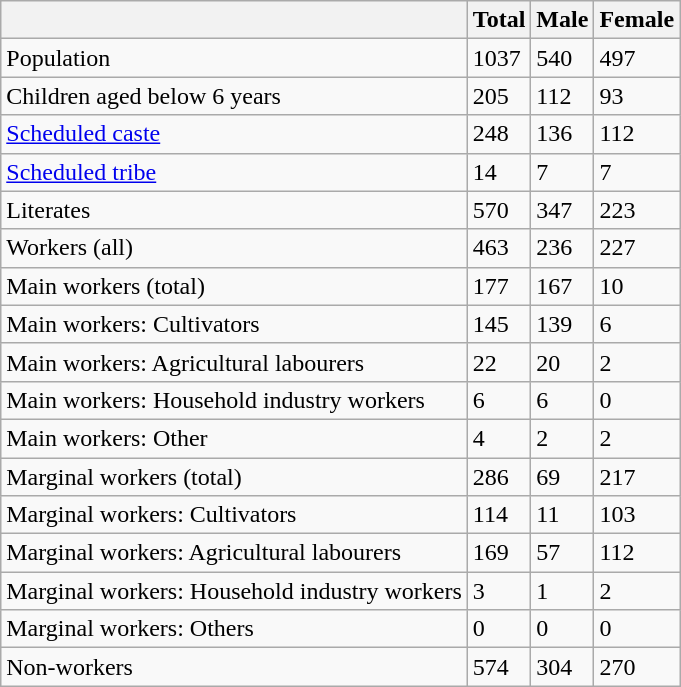<table class="wikitable sortable">
<tr>
<th></th>
<th>Total</th>
<th>Male</th>
<th>Female</th>
</tr>
<tr>
<td>Population</td>
<td>1037</td>
<td>540</td>
<td>497</td>
</tr>
<tr>
<td>Children aged below 6 years</td>
<td>205</td>
<td>112</td>
<td>93</td>
</tr>
<tr>
<td><a href='#'>Scheduled caste</a></td>
<td>248</td>
<td>136</td>
<td>112</td>
</tr>
<tr>
<td><a href='#'>Scheduled tribe</a></td>
<td>14</td>
<td>7</td>
<td>7</td>
</tr>
<tr>
<td>Literates</td>
<td>570</td>
<td>347</td>
<td>223</td>
</tr>
<tr>
<td>Workers (all)</td>
<td>463</td>
<td>236</td>
<td>227</td>
</tr>
<tr>
<td>Main workers (total)</td>
<td>177</td>
<td>167</td>
<td>10</td>
</tr>
<tr>
<td>Main workers: Cultivators</td>
<td>145</td>
<td>139</td>
<td>6</td>
</tr>
<tr>
<td>Main workers: Agricultural labourers</td>
<td>22</td>
<td>20</td>
<td>2</td>
</tr>
<tr>
<td>Main workers: Household industry workers</td>
<td>6</td>
<td>6</td>
<td>0</td>
</tr>
<tr>
<td>Main workers: Other</td>
<td>4</td>
<td>2</td>
<td>2</td>
</tr>
<tr>
<td>Marginal workers (total)</td>
<td>286</td>
<td>69</td>
<td>217</td>
</tr>
<tr>
<td>Marginal workers: Cultivators</td>
<td>114</td>
<td>11</td>
<td>103</td>
</tr>
<tr>
<td>Marginal workers: Agricultural labourers</td>
<td>169</td>
<td>57</td>
<td>112</td>
</tr>
<tr>
<td>Marginal workers: Household industry workers</td>
<td>3</td>
<td>1</td>
<td>2</td>
</tr>
<tr>
<td>Marginal workers: Others</td>
<td>0</td>
<td>0</td>
<td>0</td>
</tr>
<tr>
<td>Non-workers</td>
<td>574</td>
<td>304</td>
<td>270</td>
</tr>
</table>
